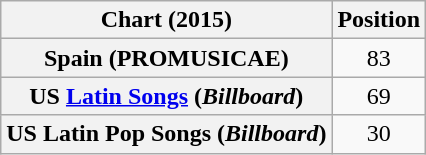<table class="wikitable sortable plainrowheaders">
<tr>
<th>Chart (2015)</th>
<th>Position</th>
</tr>
<tr>
<th scope="row">Spain (PROMUSICAE)</th>
<td align=center>83</td>
</tr>
<tr>
<th scope=row>US <a href='#'>Latin Songs</a> (<em>Billboard</em>)</th>
<td style="text-align:center;">69</td>
</tr>
<tr>
<th scope=row>US Latin Pop Songs (<em>Billboard</em>)</th>
<td style="text-align:center;">30</td>
</tr>
</table>
